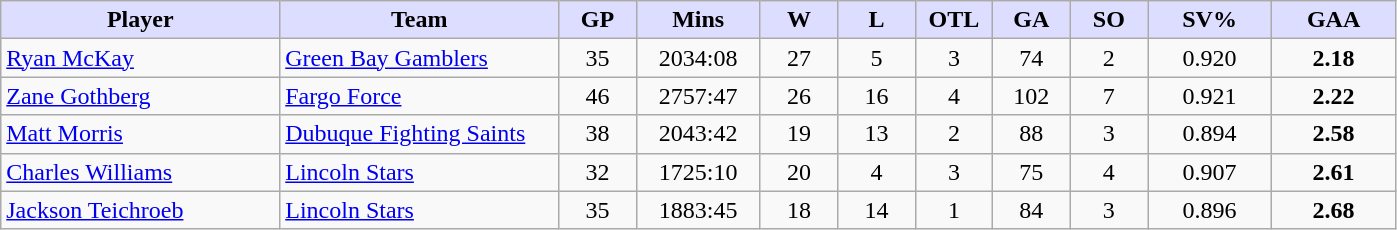<table class="wikitable" style="text-align:center">
<tr>
<th style="background:#ddf; width:18%;">Player</th>
<th style="background:#ddf; width:18%;">Team</th>
<th style="background:#ddf; width:5%;">GP</th>
<th style="background:#ddf; width:8%;">Mins</th>
<th style="background:#ddf; width:5%;">W</th>
<th style="background:#ddf; width:5%;">L</th>
<th style="background:#ddf; width:5%;">OTL</th>
<th style="background:#ddf; width:5%;">GA</th>
<th style="background:#ddf; width:5%;">SO</th>
<th style="background:#ddf; width:8%;">SV%</th>
<th style="background:#ddf; width:8%;">GAA</th>
</tr>
<tr>
<td align=left><a href='#'>Ryan McKay</a></td>
<td align=left><a href='#'>Green Bay Gamblers</a></td>
<td>35</td>
<td>2034:08</td>
<td>27</td>
<td>5</td>
<td>3</td>
<td>74</td>
<td>2</td>
<td>0.920</td>
<td><strong>2.18</strong></td>
</tr>
<tr>
<td align=left><a href='#'>Zane Gothberg</a></td>
<td align=left><a href='#'>Fargo Force</a></td>
<td>46</td>
<td>2757:47</td>
<td>26</td>
<td>16</td>
<td>4</td>
<td>102</td>
<td>7</td>
<td>0.921</td>
<td><strong>2.22</strong></td>
</tr>
<tr>
<td align=left><a href='#'>Matt Morris</a></td>
<td align=left><a href='#'>Dubuque Fighting Saints</a></td>
<td>38</td>
<td>2043:42</td>
<td>19</td>
<td>13</td>
<td>2</td>
<td>88</td>
<td>3</td>
<td>0.894</td>
<td><strong>2.58</strong></td>
</tr>
<tr>
<td align=left><a href='#'>Charles Williams</a></td>
<td align=left><a href='#'>Lincoln Stars</a></td>
<td>32</td>
<td>1725:10</td>
<td>20</td>
<td>4</td>
<td>3</td>
<td>75</td>
<td>4</td>
<td>0.907</td>
<td><strong>2.61</strong></td>
</tr>
<tr>
<td align=left><a href='#'>Jackson Teichroeb</a></td>
<td align=left><a href='#'>Lincoln Stars</a></td>
<td>35</td>
<td>1883:45</td>
<td>18</td>
<td>14</td>
<td>1</td>
<td>84</td>
<td>3</td>
<td>0.896</td>
<td><strong>2.68</strong></td>
</tr>
</table>
